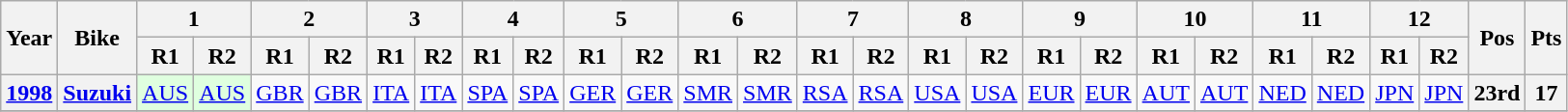<table class="wikitable" style="text-align:center; font-size:100%">
<tr>
<th valign="middle" rowspan=2>Year</th>
<th valign="middle" rowspan=2>Bike</th>
<th colspan=2>1</th>
<th colspan=2>2</th>
<th colspan=2>3</th>
<th colspan=2>4</th>
<th colspan=2>5</th>
<th colspan=2>6</th>
<th colspan=2>7</th>
<th colspan=2>8</th>
<th colspan=2>9</th>
<th colspan=2>10</th>
<th colspan=2>11</th>
<th colspan=2>12</th>
<th rowspan=2>Pos</th>
<th rowspan=2>Pts</th>
</tr>
<tr>
<th>R1</th>
<th>R2</th>
<th>R1</th>
<th>R2</th>
<th>R1</th>
<th>R2</th>
<th>R1</th>
<th>R2</th>
<th>R1</th>
<th>R2</th>
<th>R1</th>
<th>R2</th>
<th>R1</th>
<th>R2</th>
<th>R1</th>
<th>R2</th>
<th>R1</th>
<th>R2</th>
<th>R1</th>
<th>R2</th>
<th>R1</th>
<th>R2</th>
<th>R1</th>
<th>R2</th>
</tr>
<tr>
<th><a href='#'>1998</a></th>
<th><a href='#'>Suzuki</a></th>
<td style="background:#DFFFDF;"><a href='#'>AUS</a><br></td>
<td style="background:#DFFFDF;"><a href='#'>AUS</a><br></td>
<td><a href='#'>GBR</a></td>
<td><a href='#'>GBR</a></td>
<td><a href='#'>ITA</a></td>
<td><a href='#'>ITA</a></td>
<td><a href='#'>SPA</a></td>
<td><a href='#'>SPA</a></td>
<td><a href='#'>GER</a></td>
<td><a href='#'>GER</a></td>
<td><a href='#'>SMR</a></td>
<td><a href='#'>SMR</a></td>
<td><a href='#'>RSA</a></td>
<td><a href='#'>RSA</a></td>
<td><a href='#'>USA</a></td>
<td><a href='#'>USA</a></td>
<td><a href='#'>EUR</a></td>
<td><a href='#'>EUR</a></td>
<td><a href='#'>AUT</a></td>
<td><a href='#'>AUT</a></td>
<td><a href='#'>NED</a></td>
<td><a href='#'>NED</a></td>
<td><a href='#'>JPN</a></td>
<td><a href='#'>JPN</a></td>
<th>23rd</th>
<th>17</th>
</tr>
<tr>
</tr>
</table>
